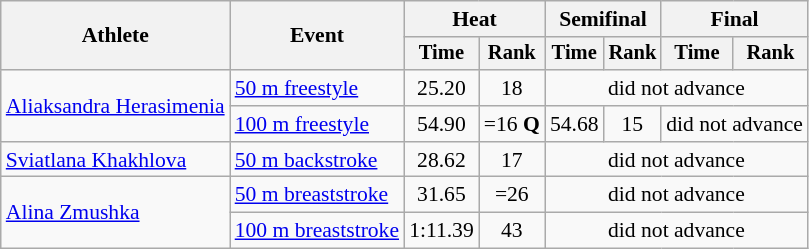<table class=wikitable style="font-size:90%">
<tr>
<th rowspan="2">Athlete</th>
<th rowspan="2">Event</th>
<th colspan="2">Heat</th>
<th colspan="2">Semifinal</th>
<th colspan="2">Final</th>
</tr>
<tr style="font-size:95%">
<th>Time</th>
<th>Rank</th>
<th>Time</th>
<th>Rank</th>
<th>Time</th>
<th>Rank</th>
</tr>
<tr align=center>
<td align=left rowspan=2><a href='#'>Aliaksandra Herasimenia</a></td>
<td align=left><a href='#'>50 m freestyle</a></td>
<td>25.20</td>
<td>18</td>
<td colspan=4>did not advance</td>
</tr>
<tr align=center>
<td align=left><a href='#'>100 m freestyle</a></td>
<td>54.90</td>
<td>=16 <strong>Q</strong></td>
<td>54.68</td>
<td>15</td>
<td colspan=2>did not advance</td>
</tr>
<tr align=center>
<td align=left><a href='#'>Sviatlana Khakhlova</a></td>
<td align=left><a href='#'>50 m backstroke</a></td>
<td>28.62</td>
<td>17</td>
<td colspan=4>did not advance</td>
</tr>
<tr align=center>
<td align=left rowspan=2><a href='#'>Alina Zmushka</a></td>
<td align=left><a href='#'>50 m breaststroke</a></td>
<td>31.65</td>
<td>=26</td>
<td colspan=4>did not advance</td>
</tr>
<tr align=center>
<td align=left><a href='#'>100 m breaststroke</a></td>
<td>1:11.39</td>
<td>43</td>
<td colspan=4>did not advance</td>
</tr>
</table>
